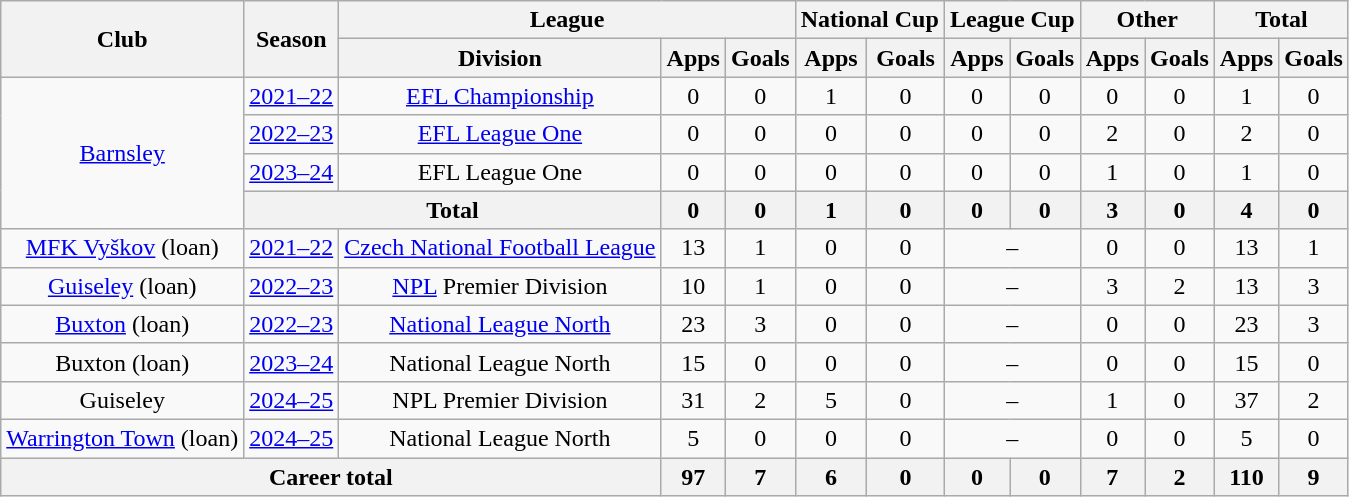<table class="wikitable" style="text-align:center">
<tr>
<th rowspan="2">Club</th>
<th rowspan="2">Season</th>
<th colspan="3">League</th>
<th colspan="2">National Cup</th>
<th colspan="2">League Cup</th>
<th colspan="2">Other</th>
<th colspan="2">Total</th>
</tr>
<tr>
<th>Division</th>
<th>Apps</th>
<th>Goals</th>
<th>Apps</th>
<th>Goals</th>
<th>Apps</th>
<th>Goals</th>
<th>Apps</th>
<th>Goals</th>
<th>Apps</th>
<th>Goals</th>
</tr>
<tr>
<td rowspan="4"><a href='#'>Barnsley</a></td>
<td><a href='#'>2021–22</a></td>
<td><a href='#'>EFL Championship</a></td>
<td>0</td>
<td>0</td>
<td>1</td>
<td>0</td>
<td>0</td>
<td>0</td>
<td>0</td>
<td>0</td>
<td>1</td>
<td>0</td>
</tr>
<tr>
<td><a href='#'>2022–23</a></td>
<td><a href='#'>EFL League One</a></td>
<td>0</td>
<td>0</td>
<td>0</td>
<td>0</td>
<td>0</td>
<td>0</td>
<td>2</td>
<td>0</td>
<td>2</td>
<td>0</td>
</tr>
<tr>
<td><a href='#'>2023–24</a></td>
<td>EFL League One</td>
<td>0</td>
<td>0</td>
<td>0</td>
<td>0</td>
<td>0</td>
<td>0</td>
<td>1</td>
<td>0</td>
<td>1</td>
<td>0</td>
</tr>
<tr>
<th colspan="2">Total</th>
<th>0</th>
<th>0</th>
<th>1</th>
<th>0</th>
<th>0</th>
<th>0</th>
<th>3</th>
<th>0</th>
<th>4</th>
<th>0</th>
</tr>
<tr>
<td><a href='#'>MFK Vyškov</a> (loan)</td>
<td><a href='#'>2021–22</a></td>
<td><a href='#'>Czech National Football League</a></td>
<td>13</td>
<td>1</td>
<td>0</td>
<td>0</td>
<td colspan="2">–</td>
<td>0</td>
<td>0</td>
<td>13</td>
<td>1</td>
</tr>
<tr>
<td><a href='#'>Guiseley</a> (loan)</td>
<td><a href='#'>2022–23</a></td>
<td><a href='#'>NPL</a> Premier Division</td>
<td>10</td>
<td>1</td>
<td>0</td>
<td>0</td>
<td colspan="2">–</td>
<td>3</td>
<td>2</td>
<td>13</td>
<td>3</td>
</tr>
<tr>
<td><a href='#'>Buxton</a> (loan)</td>
<td><a href='#'>2022–23</a></td>
<td><a href='#'>National League North</a></td>
<td>23</td>
<td>3</td>
<td>0</td>
<td>0</td>
<td colspan="2">–</td>
<td>0</td>
<td>0</td>
<td>23</td>
<td>3</td>
</tr>
<tr>
<td>Buxton (loan)</td>
<td><a href='#'>2023–24</a></td>
<td>National League North</td>
<td>15</td>
<td>0</td>
<td>0</td>
<td>0</td>
<td colspan="2">–</td>
<td>0</td>
<td>0</td>
<td>15</td>
<td>0</td>
</tr>
<tr>
<td>Guiseley</td>
<td><a href='#'>2024–25</a></td>
<td>NPL Premier Division</td>
<td>31</td>
<td>2</td>
<td>5</td>
<td>0</td>
<td colspan="2">–</td>
<td>1</td>
<td>0</td>
<td>37</td>
<td>2</td>
</tr>
<tr>
<td><a href='#'>Warrington Town</a> (loan)</td>
<td><a href='#'>2024–25</a></td>
<td>National League North</td>
<td>5</td>
<td>0</td>
<td>0</td>
<td>0</td>
<td colspan="2">–</td>
<td>0</td>
<td>0</td>
<td>5</td>
<td>0</td>
</tr>
<tr>
<th colspan="3">Career total</th>
<th>97</th>
<th>7</th>
<th>6</th>
<th>0</th>
<th>0</th>
<th>0</th>
<th>7</th>
<th>2</th>
<th>110</th>
<th>9</th>
</tr>
</table>
